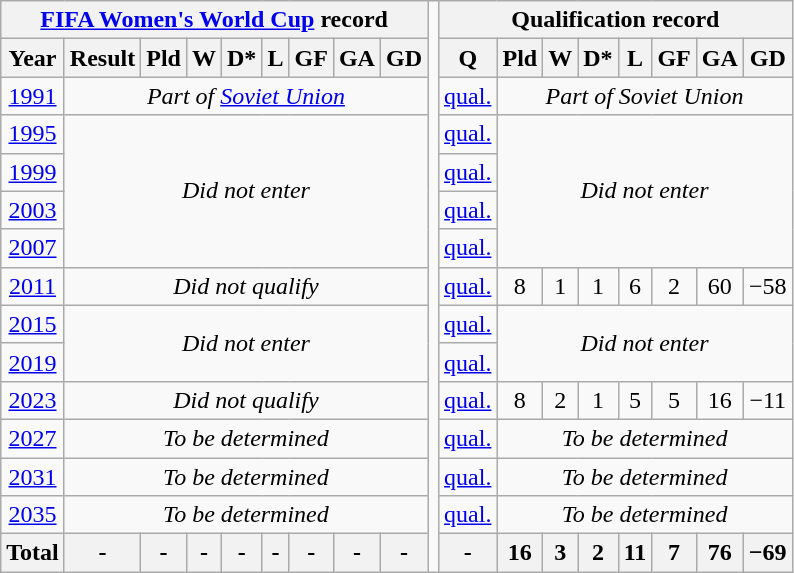<table class="wikitable" style="text-align: center;">
<tr>
<th colspan="9"><a href='#'>FIFA Women's World Cup</a> record</th>
<td rowspan=100></td>
<th colspan=8>Qualification record</th>
</tr>
<tr>
<th>Year</th>
<th>Result</th>
<th>Pld</th>
<th>W</th>
<th>D*</th>
<th>L</th>
<th>GF</th>
<th>GA</th>
<th>GD</th>
<th>Q</th>
<th>Pld</th>
<th>W</th>
<th>D*</th>
<th>L</th>
<th>GF</th>
<th>GA</th>
<th>GD</th>
</tr>
<tr>
<td> <a href='#'>1991</a></td>
<td colspan=8><em>Part of <a href='#'>Soviet Union</a></em></td>
<td><a href='#'>qual.</a></td>
<td colspan=7><em>Part of Soviet Union</em></td>
</tr>
<tr>
<td> <a href='#'>1995</a></td>
<td colspan=8 rowspan=4><em>Did not enter</em></td>
<td><a href='#'>qual.</a></td>
<td colspan=7 rowspan=4><em>Did not enter</em></td>
</tr>
<tr>
<td> <a href='#'>1999</a></td>
<td><a href='#'>qual.</a></td>
</tr>
<tr>
<td> <a href='#'>2003</a></td>
<td><a href='#'>qual.</a></td>
</tr>
<tr>
<td> <a href='#'>2007</a></td>
<td><a href='#'>qual.</a></td>
</tr>
<tr>
<td> <a href='#'>2011</a></td>
<td colspan=8><em>Did not qualify</em></td>
<td><a href='#'>qual.</a></td>
<td>8</td>
<td>1</td>
<td>1</td>
<td>6</td>
<td>2</td>
<td>60</td>
<td>−58</td>
</tr>
<tr>
<td> <a href='#'>2015</a></td>
<td colspan=8 rowspan=2><em>Did not enter</em></td>
<td><a href='#'>qual.</a></td>
<td colspan=7 rowspan=2><em>Did not enter</em></td>
</tr>
<tr>
<td> <a href='#'>2019</a></td>
<td><a href='#'>qual.</a></td>
</tr>
<tr>
<td> <a href='#'>2023</a></td>
<td colspan=8><em>Did not qualify</em></td>
<td><a href='#'>qual.</a></td>
<td>8</td>
<td>2</td>
<td>1</td>
<td>5</td>
<td>5</td>
<td>16</td>
<td>−11</td>
</tr>
<tr>
<td> <a href='#'>2027</a></td>
<td colspan=8><em>To be determined</em></td>
<td><a href='#'>qual.</a></td>
<td colspan=7><em>To be determined</em></td>
</tr>
<tr>
<td> <a href='#'>2031</a></td>
<td colspan=8><em>To be determined</em></td>
<td><a href='#'>qual.</a></td>
<td colspan=7><em>To be determined</em></td>
</tr>
<tr>
<td> <a href='#'>2035</a></td>
<td colspan=8><em>To be determined</em></td>
<td><a href='#'>qual.</a></td>
<td colspan=7><em>To be determined</em></td>
</tr>
<tr>
<th>Total</th>
<th>-</th>
<th>-</th>
<th>-</th>
<th>-</th>
<th>-</th>
<th>-</th>
<th>-</th>
<th>-</th>
<th>-</th>
<th>16</th>
<th>3</th>
<th>2</th>
<th>11</th>
<th>7</th>
<th>76</th>
<th>−69</th>
</tr>
</table>
